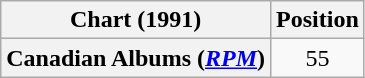<table class="wikitable plainrowheaders" style="text-align:center">
<tr>
<th scope="col">Chart (1991)</th>
<th scope="col">Position</th>
</tr>
<tr>
<th scope="row">Canadian Albums (<em><a href='#'>RPM</a></em>)</th>
<td>55</td>
</tr>
</table>
